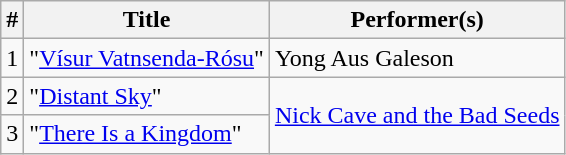<table class="wikitable">
<tr>
<th style="text-align:center;">#</th>
<th style="text-align:center;">Title</th>
<th style="text-align:center;">Performer(s)</th>
</tr>
<tr>
<td>1</td>
<td>"<a href='#'>Vísur Vatnsenda-Rósu</a>"</td>
<td>Yong Aus Galeson</td>
</tr>
<tr>
<td>2</td>
<td>"<a href='#'>Distant Sky</a>"</td>
<td rowspan="2"><a href='#'>Nick Cave and the Bad Seeds</a></td>
</tr>
<tr>
<td>3</td>
<td>"<a href='#'>There Is a Kingdom</a>"</td>
</tr>
</table>
